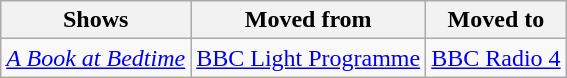<table class="wikitable">
<tr>
<th>Shows</th>
<th>Moved from</th>
<th>Moved to</th>
</tr>
<tr>
<td><em><a href='#'>A Book at Bedtime</a></em></td>
<td><a href='#'>BBC Light Programme</a></td>
<td><a href='#'>BBC Radio 4</a></td>
</tr>
</table>
